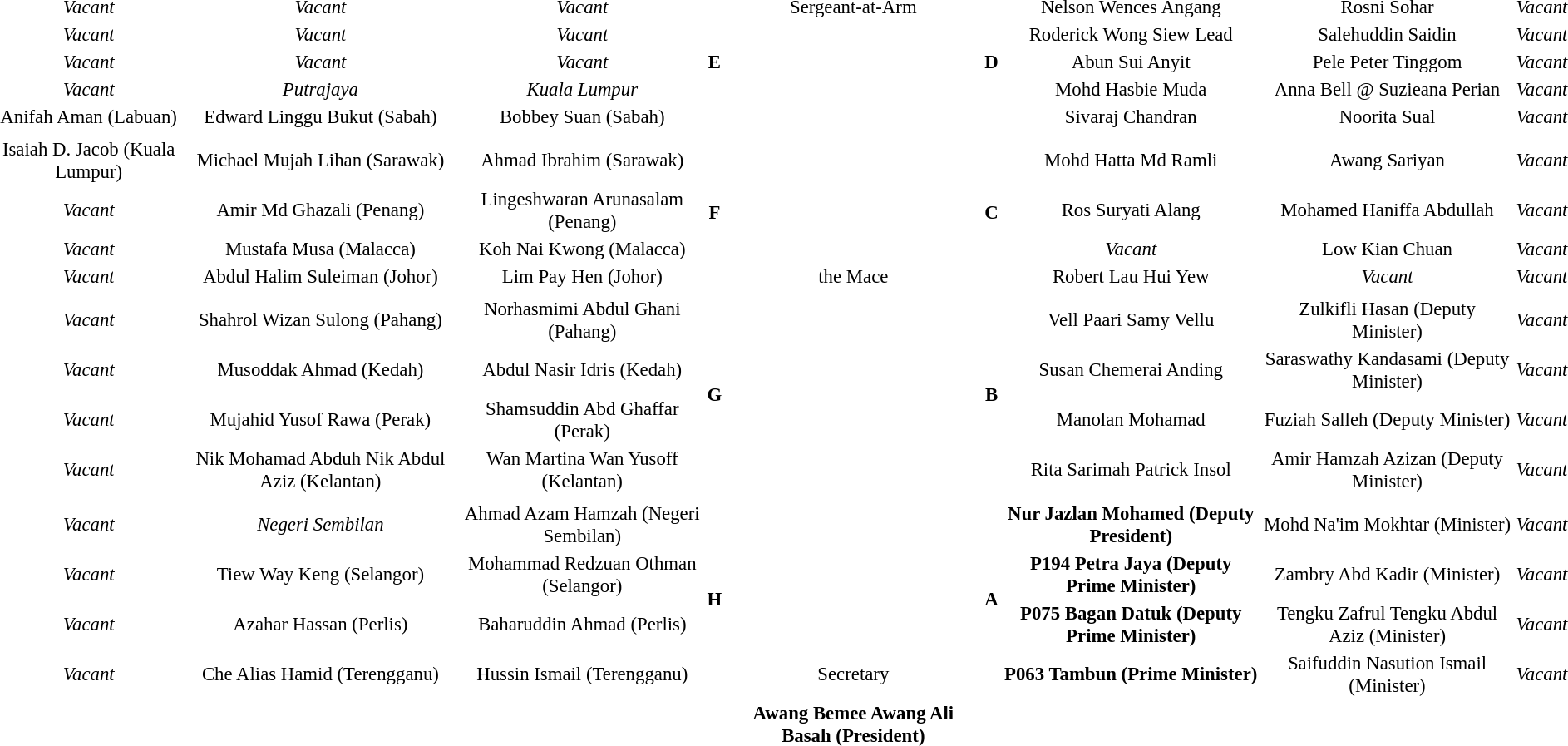<table style="font-size:95%; text-align:center;">
<tr>
<td><em>Vacant</em></td>
<td><em>Vacant</em></td>
<td><em>Vacant</em></td>
<td rowspan="5"><strong>E</strong></td>
<td>Sergeant-at-Arm</td>
<td rowspan=5><strong>D</strong></td>
<td>Nelson Wences Angang</td>
<td>Rosni Sohar</td>
<td><em>Vacant</em></td>
</tr>
<tr>
<td><em>Vacant</em></td>
<td><em>Vacant</em></td>
<td><em>Vacant</em></td>
<td></td>
<td>Roderick Wong Siew Lead</td>
<td>Salehuddin Saidin</td>
<td><em>Vacant</em></td>
</tr>
<tr>
<td><em>Vacant</em></td>
<td><em>Vacant</em></td>
<td><em>Vacant</em></td>
<td></td>
<td>Abun Sui Anyit</td>
<td>Pele Peter Tinggom</td>
<td><em>Vacant</em></td>
</tr>
<tr>
<td><em>Vacant</em></td>
<td><em>Putrajaya</em></td>
<td><em>Kuala Lumpur</em></td>
<td></td>
<td>Mohd Hasbie Muda</td>
<td>Anna Bell @ Suzieana Perian</td>
<td><em>Vacant</em></td>
</tr>
<tr>
<td>Anifah Aman (Labuan)</td>
<td>Edward Linggu Bukut (Sabah)</td>
<td>Bobbey Suan (Sabah)</td>
<td></td>
<td>Sivaraj Chandran</td>
<td>Noorita Sual</td>
<td><em>Vacant</em></td>
</tr>
<tr>
<td colspan="9"></td>
</tr>
<tr>
<td>Isaiah D. Jacob (Kuala Lumpur)</td>
<td>Michael Mujah Lihan (Sarawak)</td>
<td>Ahmad Ibrahim (Sarawak)</td>
<td rowspan="4"><strong>F</strong></td>
<td></td>
<td rowspan=4><strong>C</strong></td>
<td>Mohd Hatta Md Ramli</td>
<td>Awang Sariyan</td>
<td><em>Vacant</em></td>
</tr>
<tr>
<td><em>Vacant</em></td>
<td>Amir Md Ghazali (Penang)</td>
<td>Lingeshwaran Arunasalam (Penang)</td>
<td></td>
<td>Ros Suryati Alang</td>
<td>Mohamed Haniffa Abdullah</td>
<td><em>Vacant</em></td>
</tr>
<tr>
<td><em>Vacant</em></td>
<td>Mustafa Musa (Malacca)</td>
<td>Koh Nai Kwong (Malacca)</td>
<td></td>
<td><em>Vacant</em></td>
<td>Low Kian Chuan</td>
<td><em>Vacant</em></td>
</tr>
<tr>
<td><em>Vacant</em></td>
<td>Abdul Halim Suleiman (Johor)</td>
<td>Lim Pay Hen (Johor)</td>
<td>the Mace</td>
<td>Robert Lau Hui Yew</td>
<td><em>Vacant</em></td>
<td><em>Vacant</em></td>
</tr>
<tr>
<td colspan="9"></td>
</tr>
<tr>
<td><em>Vacant</em></td>
<td>Shahrol Wizan Sulong (Pahang)</td>
<td>Norhasmimi Abdul Ghani (Pahang)</td>
<td rowspan="4"><strong>G</strong></td>
<td></td>
<td rowspan=4><strong>B</strong></td>
<td>Vell Paari Samy Vellu</td>
<td>Zulkifli Hasan (Deputy Minister)</td>
<td><em>Vacant</em></td>
</tr>
<tr>
<td><em>Vacant</em></td>
<td>Musoddak Ahmad (Kedah)</td>
<td>Abdul Nasir Idris (Kedah)</td>
<td></td>
<td>Susan Chemerai Anding</td>
<td>Saraswathy Kandasami (Deputy Minister)</td>
<td><em>Vacant</em></td>
</tr>
<tr>
<td><em>Vacant</em></td>
<td>Mujahid Yusof Rawa (Perak)</td>
<td>Shamsuddin Abd Ghaffar (Perak)</td>
<td></td>
<td>Manolan Mohamad</td>
<td>Fuziah Salleh (Deputy Minister)</td>
<td><em>Vacant</em></td>
</tr>
<tr>
<td><em>Vacant</em></td>
<td>Nik Mohamad Abduh Nik Abdul Aziz (Kelantan)</td>
<td>Wan Martina Wan Yusoff (Kelantan)</td>
<td></td>
<td>Rita Sarimah Patrick Insol</td>
<td>Amir Hamzah Azizan (Deputy Minister)</td>
<td><em>Vacant</em></td>
</tr>
<tr>
<td colspan="9"></td>
</tr>
<tr>
<td><em>Vacant</em></td>
<td><em>Negeri Sembilan</em></td>
<td>Ahmad Azam Hamzah (Negeri Sembilan)</td>
<td rowspan="4"><strong>H</strong></td>
<td></td>
<td rowspan=4><strong>A</strong></td>
<td><strong>Nur Jazlan Mohamed (Deputy President)</strong></td>
<td>Mohd Na'im Mokhtar (Minister)</td>
<td><em>Vacant</em></td>
</tr>
<tr>
<td><em>Vacant</em></td>
<td>Tiew Way Keng (Selangor)</td>
<td>Mohammad Redzuan Othman (Selangor)</td>
<td></td>
<td><strong>P194 Petra Jaya (Deputy Prime Minister)</strong></td>
<td>Zambry Abd Kadir (Minister)</td>
<td><em>Vacant</em></td>
</tr>
<tr>
<td><em>Vacant</em></td>
<td>Azahar Hassan (Perlis)</td>
<td>Baharuddin Ahmad (Perlis)</td>
<td></td>
<td><strong>P075 Bagan Datuk (Deputy Prime Minister)</strong></td>
<td>Tengku Zafrul Tengku Abdul Aziz (Minister)</td>
<td><em>Vacant</em></td>
</tr>
<tr>
<td><em>Vacant</em></td>
<td>Che Alias Hamid (Terengganu)</td>
<td>Hussin Ismail (Terengganu)</td>
<td>Secretary</td>
<td><strong>P063 Tambun (Prime Minister)</strong></td>
<td>Saifuddin Nasution Ismail (Minister)</td>
<td><em>Vacant</em></td>
</tr>
<tr>
<td colspan="4"></td>
<td><strong>Awang Bemee Awang Ali Basah (President)</strong></td>
<td colspan="4"></td>
</tr>
</table>
